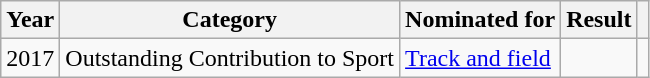<table class="wikitable plainrowheaders">
<tr>
<th scope="col">Year</th>
<th scope="col">Category</th>
<th scope="col">Nominated for</th>
<th scope="col">Result</th>
<th scope="col"></th>
</tr>
<tr>
<td align="center">2017</td>
<td>Outstanding Contribution to Sport</td>
<td><a href='#'>Track and field</a></td>
<td></td>
<td></td>
</tr>
</table>
